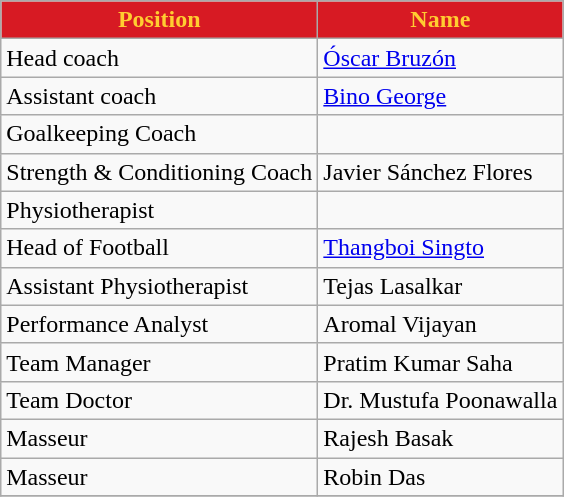<table class="wikitable">
<tr>
<th style="background:#d71a23; color:#ffcd31; text-align:center;">Position</th>
<th style="background:#d71a23; color:#ffcd31; text-align:center;">Name</th>
</tr>
<tr>
<td>Head coach</td>
<td align=left> <a href='#'>Óscar Bruzón</a></td>
</tr>
<tr>
<td>Assistant coach</td>
<td align=left> <a href='#'>Bino George</a></td>
</tr>
<tr>
<td>Goalkeeping Coach</td>
<td align=left></td>
</tr>
<tr>
<td>Strength & Conditioning Coach</td>
<td align=left> Javier Sánchez Flores</td>
</tr>
<tr>
<td>Physiotherapist</td>
<td align=left></td>
</tr>
<tr>
<td>Head of Football</td>
<td align=left> <a href='#'>Thangboi Singto</a></td>
</tr>
<tr>
<td>Assistant Physiotherapist</td>
<td align=left> Tejas Lasalkar</td>
</tr>
<tr>
<td>Performance Analyst</td>
<td align=left> Aromal Vijayan</td>
</tr>
<tr>
<td>Team Manager</td>
<td align=left> Pratim Kumar Saha</td>
</tr>
<tr>
<td>Team Doctor</td>
<td align=left> Dr. Mustufa Poonawalla</td>
</tr>
<tr>
<td>Masseur</td>
<td align=left> Rajesh Basak</td>
</tr>
<tr>
<td>Masseur</td>
<td align=left> Robin Das</td>
</tr>
<tr>
</tr>
</table>
